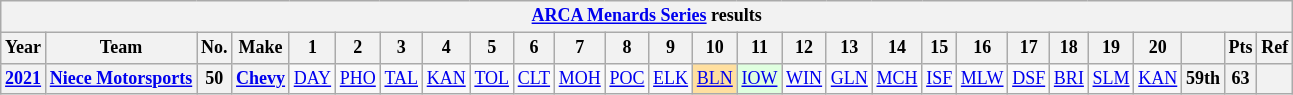<table class="wikitable" style="text-align:center; font-size:75%">
<tr>
<th colspan=27><a href='#'>ARCA Menards Series</a> results</th>
</tr>
<tr>
<th>Year</th>
<th>Team</th>
<th>No.</th>
<th>Make</th>
<th>1</th>
<th>2</th>
<th>3</th>
<th>4</th>
<th>5</th>
<th>6</th>
<th>7</th>
<th>8</th>
<th>9</th>
<th>10</th>
<th>11</th>
<th>12</th>
<th>13</th>
<th>14</th>
<th>15</th>
<th>16</th>
<th>17</th>
<th>18</th>
<th>19</th>
<th>20</th>
<th></th>
<th>Pts</th>
<th>Ref</th>
</tr>
<tr>
<th><a href='#'>2021</a></th>
<th><a href='#'>Niece Motorsports</a></th>
<th>50</th>
<th><a href='#'>Chevy</a></th>
<td><a href='#'>DAY</a></td>
<td><a href='#'>PHO</a></td>
<td><a href='#'>TAL</a></td>
<td><a href='#'>KAN</a></td>
<td><a href='#'>TOL</a></td>
<td><a href='#'>CLT</a></td>
<td><a href='#'>MOH</a></td>
<td><a href='#'>POC</a></td>
<td><a href='#'>ELK</a></td>
<td style="background:#FFDF9F;"><a href='#'>BLN</a><br></td>
<td style="background:#DFFFDF;"><a href='#'>IOW</a><br></td>
<td><a href='#'>WIN</a></td>
<td><a href='#'>GLN</a></td>
<td><a href='#'>MCH</a></td>
<td><a href='#'>ISF</a></td>
<td><a href='#'>MLW</a></td>
<td><a href='#'>DSF</a></td>
<td><a href='#'>BRI</a></td>
<td><a href='#'>SLM</a></td>
<td><a href='#'>KAN</a></td>
<th>59th</th>
<th>63</th>
<th></th>
</tr>
</table>
